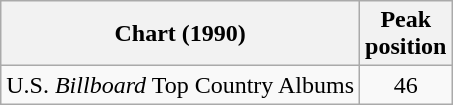<table class="wikitable">
<tr>
<th>Chart (1990)</th>
<th>Peak<br>position</th>
</tr>
<tr>
<td>U.S. <em>Billboard</em> Top Country Albums</td>
<td align="center">46</td>
</tr>
</table>
